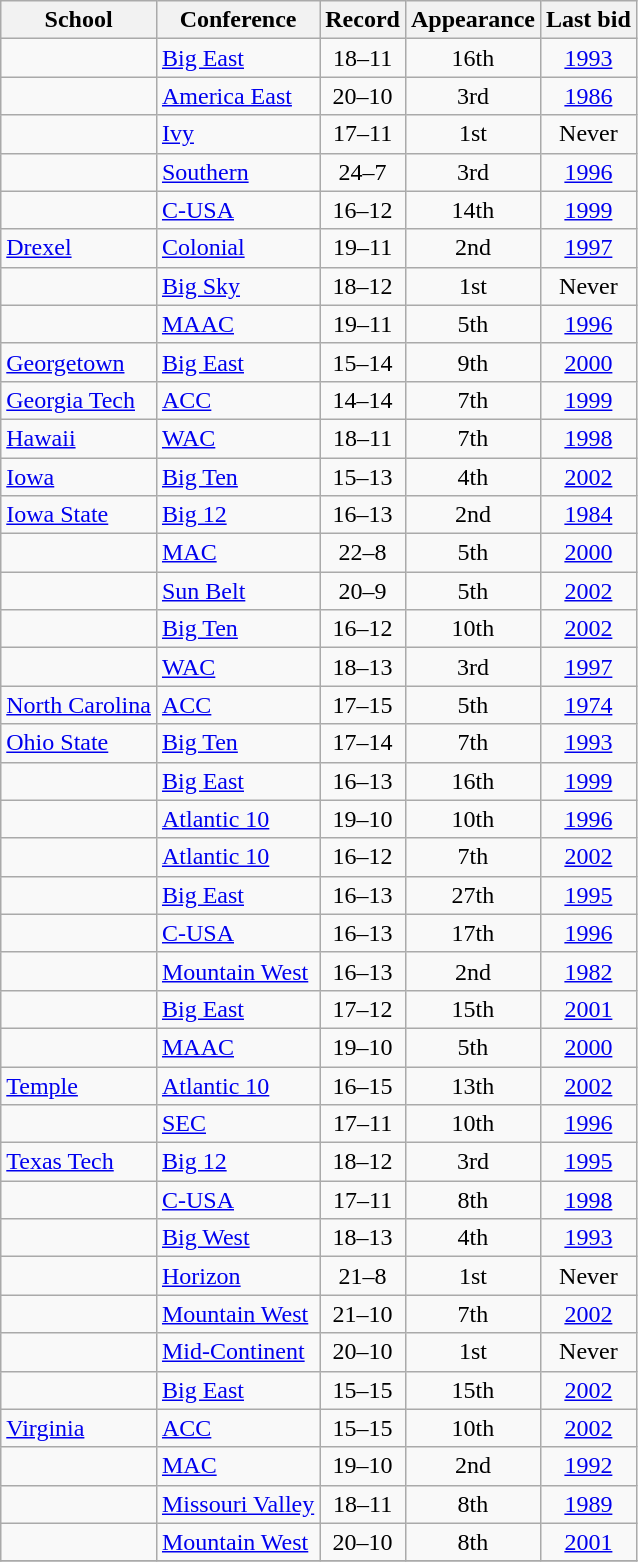<table class="wikitable sortable" style="text-align: center;">
<tr>
<th>School</th>
<th>Conference</th>
<th>Record</th>
<th>Appearance</th>
<th>Last bid</th>
</tr>
<tr>
<td align=left></td>
<td align=left><a href='#'>Big East</a></td>
<td>18–11</td>
<td>16th</td>
<td><a href='#'>1993</a></td>
</tr>
<tr>
<td align=left></td>
<td align=left><a href='#'>America East</a></td>
<td>20–10</td>
<td>3rd</td>
<td><a href='#'>1986</a></td>
</tr>
<tr>
<td align=left></td>
<td align=left><a href='#'>Ivy</a></td>
<td>17–11</td>
<td>1st</td>
<td>Never</td>
</tr>
<tr>
<td align=left></td>
<td align=left><a href='#'>Southern</a></td>
<td>24–7</td>
<td>3rd</td>
<td><a href='#'>1996</a></td>
</tr>
<tr>
<td align=left></td>
<td align=left><a href='#'>C-USA</a></td>
<td>16–12</td>
<td>14th</td>
<td><a href='#'>1999</a></td>
</tr>
<tr>
<td align=left><a href='#'>Drexel</a></td>
<td align=left><a href='#'>Colonial</a></td>
<td>19–11</td>
<td>2nd</td>
<td><a href='#'>1997</a></td>
</tr>
<tr>
<td align=left></td>
<td align=left><a href='#'>Big Sky</a></td>
<td>18–12</td>
<td>1st</td>
<td>Never</td>
</tr>
<tr>
<td align=left></td>
<td align=left><a href='#'>MAAC</a></td>
<td>19–11</td>
<td>5th</td>
<td><a href='#'>1996</a></td>
</tr>
<tr>
<td align=left><a href='#'>Georgetown</a></td>
<td align=left><a href='#'>Big East</a></td>
<td>15–14</td>
<td>9th</td>
<td><a href='#'>2000</a></td>
</tr>
<tr>
<td align=left><a href='#'>Georgia Tech</a></td>
<td align=left><a href='#'>ACC</a></td>
<td>14–14</td>
<td>7th</td>
<td><a href='#'>1999</a></td>
</tr>
<tr>
<td align=left><a href='#'>Hawaii</a></td>
<td align=left><a href='#'>WAC</a></td>
<td>18–11</td>
<td>7th</td>
<td><a href='#'>1998</a></td>
</tr>
<tr>
<td align=left><a href='#'>Iowa</a></td>
<td align=left><a href='#'>Big Ten</a></td>
<td>15–13</td>
<td>4th</td>
<td><a href='#'>2002</a></td>
</tr>
<tr>
<td align=left><a href='#'>Iowa State</a></td>
<td align=left><a href='#'>Big 12</a></td>
<td>16–13</td>
<td>2nd</td>
<td><a href='#'>1984</a></td>
</tr>
<tr>
<td align=left></td>
<td align=left><a href='#'>MAC</a></td>
<td>22–8</td>
<td>5th</td>
<td><a href='#'>2000</a></td>
</tr>
<tr>
<td align=left></td>
<td align=left><a href='#'>Sun Belt</a></td>
<td>20–9</td>
<td>5th</td>
<td><a href='#'>2002</a></td>
</tr>
<tr>
<td align=left></td>
<td align=left><a href='#'>Big Ten</a></td>
<td>16–12</td>
<td>10th</td>
<td><a href='#'>2002</a></td>
</tr>
<tr>
<td align=left></td>
<td align=left><a href='#'>WAC</a></td>
<td>18–13</td>
<td>3rd</td>
<td><a href='#'>1997</a></td>
</tr>
<tr>
<td align=left><a href='#'>North Carolina</a></td>
<td align=left><a href='#'>ACC</a></td>
<td>17–15</td>
<td>5th</td>
<td><a href='#'>1974</a></td>
</tr>
<tr>
<td align=left><a href='#'>Ohio State</a></td>
<td align=left><a href='#'>Big Ten</a></td>
<td>17–14</td>
<td>7th</td>
<td><a href='#'>1993</a></td>
</tr>
<tr>
<td align=left></td>
<td align=left><a href='#'>Big East</a></td>
<td>16–13</td>
<td>16th</td>
<td><a href='#'>1999</a></td>
</tr>
<tr>
<td align=left></td>
<td align=left><a href='#'>Atlantic 10</a></td>
<td>19–10</td>
<td>10th</td>
<td><a href='#'>1996</a></td>
</tr>
<tr>
<td align=left></td>
<td align=left><a href='#'>Atlantic 10</a></td>
<td>16–12</td>
<td>7th</td>
<td><a href='#'>2002</a></td>
</tr>
<tr>
<td align=left><a href='#'></a></td>
<td align=left><a href='#'>Big East</a></td>
<td>16–13</td>
<td>27th</td>
<td><a href='#'>1995</a></td>
</tr>
<tr>
<td align=left></td>
<td align=left><a href='#'>C-USA</a></td>
<td>16–13</td>
<td>17th</td>
<td><a href='#'>1996</a></td>
</tr>
<tr>
<td align=left></td>
<td align=left><a href='#'>Mountain West</a></td>
<td>16–13</td>
<td>2nd</td>
<td><a href='#'>1982</a></td>
</tr>
<tr>
<td align=left></td>
<td align=left><a href='#'>Big East</a></td>
<td>17–12</td>
<td>15th</td>
<td><a href='#'>2001</a></td>
</tr>
<tr>
<td align=left></td>
<td align=left><a href='#'>MAAC</a></td>
<td>19–10</td>
<td>5th</td>
<td><a href='#'>2000</a></td>
</tr>
<tr>
<td align=left><a href='#'>Temple</a></td>
<td align=left><a href='#'>Atlantic 10</a></td>
<td>16–15</td>
<td>13th</td>
<td><a href='#'>2002</a></td>
</tr>
<tr>
<td align=left></td>
<td align=left><a href='#'>SEC</a></td>
<td>17–11</td>
<td>10th</td>
<td><a href='#'>1996</a></td>
</tr>
<tr>
<td align=left><a href='#'>Texas Tech</a></td>
<td align=left><a href='#'>Big 12</a></td>
<td>18–12</td>
<td>3rd</td>
<td><a href='#'>1995</a></td>
</tr>
<tr>
<td align=left></td>
<td align=left><a href='#'>C-USA</a></td>
<td>17–11</td>
<td>8th</td>
<td><a href='#'>1998</a></td>
</tr>
<tr>
<td align=left></td>
<td align=left><a href='#'>Big West</a></td>
<td>18–13</td>
<td>4th</td>
<td><a href='#'>1993</a></td>
</tr>
<tr>
<td align=left></td>
<td align=left><a href='#'>Horizon</a></td>
<td>21–8</td>
<td>1st</td>
<td>Never</td>
</tr>
<tr>
<td align=left></td>
<td align=left><a href='#'>Mountain West</a></td>
<td>21–10</td>
<td>7th</td>
<td><a href='#'>2002</a></td>
</tr>
<tr>
<td align=left></td>
<td align=left><a href='#'>Mid-Continent</a></td>
<td>20–10</td>
<td>1st</td>
<td>Never</td>
</tr>
<tr>
<td align=left></td>
<td align=left><a href='#'>Big East</a></td>
<td>15–15</td>
<td>15th</td>
<td><a href='#'>2002</a></td>
</tr>
<tr>
<td align=left><a href='#'>Virginia</a></td>
<td align=left><a href='#'>ACC</a></td>
<td>15–15</td>
<td>10th</td>
<td><a href='#'>2002</a></td>
</tr>
<tr>
<td align=left></td>
<td align=left><a href='#'>MAC</a></td>
<td>19–10</td>
<td>2nd</td>
<td><a href='#'>1992</a></td>
</tr>
<tr>
<td align=left></td>
<td align=left><a href='#'>Missouri Valley</a></td>
<td>18–11</td>
<td>8th</td>
<td><a href='#'>1989</a></td>
</tr>
<tr>
<td align=left></td>
<td align=left><a href='#'>Mountain West</a></td>
<td>20–10</td>
<td>8th</td>
<td><a href='#'>2001</a></td>
</tr>
<tr>
</tr>
</table>
